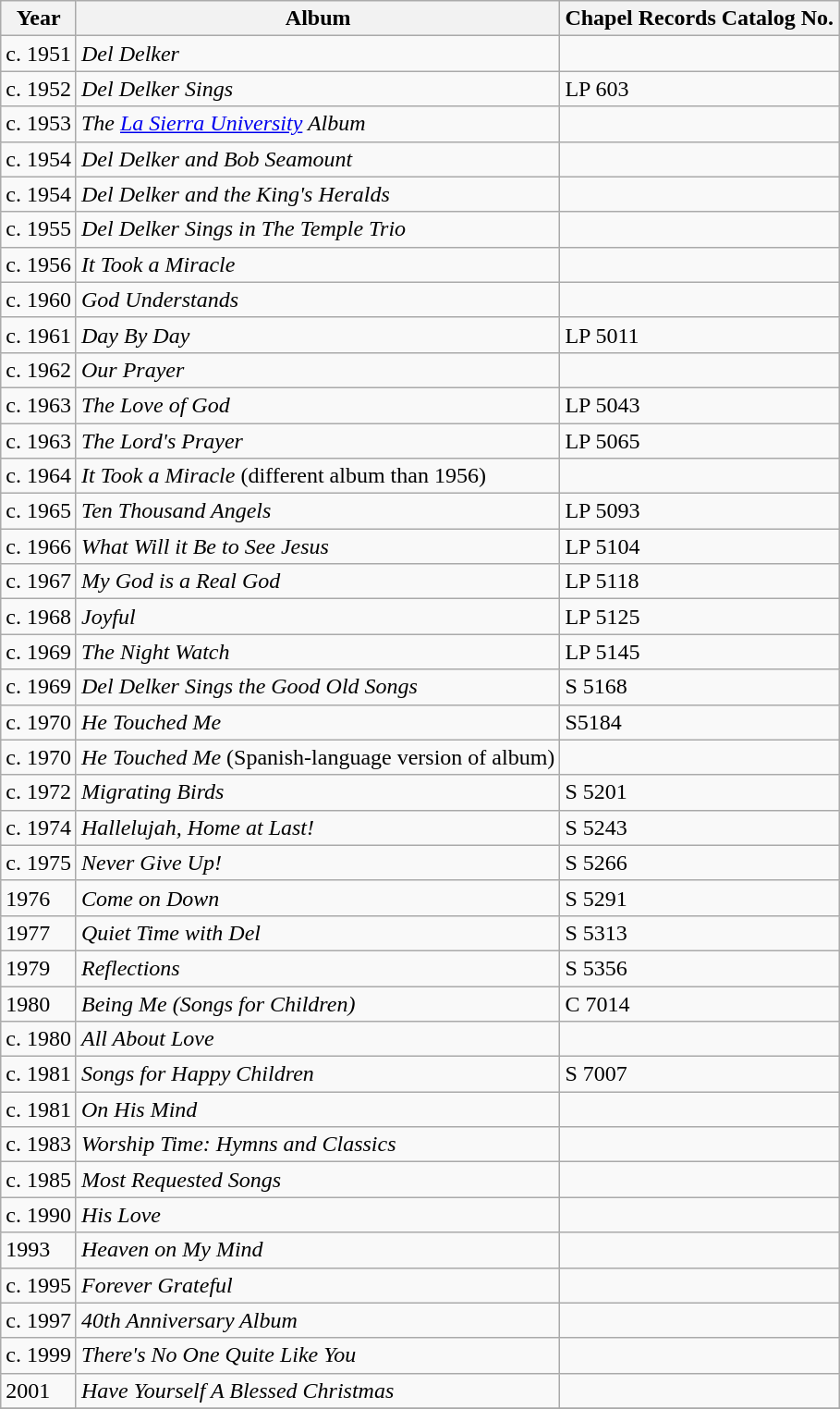<table class="wikitable">
<tr>
<th>Year</th>
<th>Album</th>
<th>Chapel Records Catalog No.</th>
</tr>
<tr>
<td>c. 1951</td>
<td><em>Del Delker</em></td>
<td></td>
</tr>
<tr>
<td>c. 1952</td>
<td><em>Del Delker Sings</em></td>
<td>LP 603</td>
</tr>
<tr>
<td>c. 1953</td>
<td><em>The <a href='#'>La Sierra University</a> Album</em></td>
<td></td>
</tr>
<tr>
<td>c. 1954</td>
<td><em>Del Delker and Bob Seamount</em></td>
<td></td>
</tr>
<tr>
<td>c. 1954</td>
<td><em>Del Delker and the King's Heralds</em></td>
<td></td>
</tr>
<tr>
<td>c. 1955</td>
<td><em>Del Delker Sings in The Temple Trio</em></td>
<td></td>
</tr>
<tr>
<td>c. 1956</td>
<td><em>It Took a Miracle</em></td>
<td></td>
</tr>
<tr>
<td>c. 1960</td>
<td><em>God Understands</em></td>
<td></td>
</tr>
<tr>
<td>c. 1961</td>
<td><em>Day By Day</em></td>
<td>LP 5011</td>
</tr>
<tr>
<td>c. 1962</td>
<td><em>Our Prayer</em></td>
<td></td>
</tr>
<tr>
<td>c. 1963</td>
<td><em>The Love of God</em></td>
<td>LP 5043</td>
</tr>
<tr>
<td>c. 1963</td>
<td><em>The Lord's Prayer</em></td>
<td>LP 5065</td>
</tr>
<tr>
<td>c. 1964</td>
<td><em>It Took a Miracle</em> (different album than 1956)</td>
<td></td>
</tr>
<tr>
<td>c. 1965</td>
<td><em>Ten Thousand Angels</em></td>
<td>LP 5093</td>
</tr>
<tr>
<td>c. 1966</td>
<td><em>What Will it Be to See  Jesus</em></td>
<td>LP 5104</td>
</tr>
<tr>
<td>c. 1967</td>
<td><em>My God is a Real God</em></td>
<td>LP 5118</td>
</tr>
<tr>
<td>c. 1968</td>
<td><em>Joyful</em></td>
<td>LP 5125</td>
</tr>
<tr>
<td>c. 1969</td>
<td><em>The Night Watch</em></td>
<td>LP 5145</td>
</tr>
<tr>
<td>c. 1969</td>
<td><em>Del Delker Sings the Good Old Songs</em></td>
<td>S 5168</td>
</tr>
<tr>
<td>c. 1970</td>
<td><em>He Touched Me</em></td>
<td>S5184</td>
</tr>
<tr>
<td>c. 1970</td>
<td><em>He Touched Me</em> (Spanish-language version of album)</td>
<td></td>
</tr>
<tr>
<td>c. 1972</td>
<td><em>Migrating Birds</em></td>
<td>S 5201</td>
</tr>
<tr>
<td>c. 1974</td>
<td><em>Hallelujah, Home at Last!</em></td>
<td>S 5243</td>
</tr>
<tr>
<td>c. 1975</td>
<td><em>Never Give Up!</em></td>
<td>S 5266</td>
</tr>
<tr>
<td>1976</td>
<td><em>Come on Down</em></td>
<td>S 5291</td>
</tr>
<tr>
<td>1977</td>
<td><em>Quiet Time with Del</em></td>
<td>S 5313</td>
</tr>
<tr>
<td>1979</td>
<td><em>Reflections</em></td>
<td>S 5356</td>
</tr>
<tr>
<td>1980</td>
<td><em>Being Me (Songs for Children)</em></td>
<td>C 7014</td>
</tr>
<tr>
<td>c. 1980</td>
<td><em>All About Love</em></td>
<td></td>
</tr>
<tr>
<td>c. 1981</td>
<td><em>Songs for Happy Children</em></td>
<td>S 7007</td>
</tr>
<tr>
<td>c. 1981</td>
<td><em>On His Mind</em></td>
<td></td>
</tr>
<tr>
<td>c. 1983</td>
<td><em>Worship Time: Hymns and Classics</em></td>
<td></td>
</tr>
<tr>
<td>c. 1985</td>
<td><em>Most Requested Songs</em></td>
<td></td>
</tr>
<tr>
<td>c. 1990</td>
<td><em>His Love</em></td>
<td></td>
</tr>
<tr>
<td>1993</td>
<td><em>Heaven on My Mind</em></td>
<td></td>
</tr>
<tr>
<td>c. 1995</td>
<td><em>Forever Grateful</em></td>
<td></td>
</tr>
<tr>
<td>c. 1997</td>
<td><em>40th Anniversary Album</em></td>
<td></td>
</tr>
<tr>
<td>c. 1999</td>
<td><em>There's No One Quite Like You</em></td>
<td></td>
</tr>
<tr>
<td>2001</td>
<td><em>Have Yourself A Blessed Christmas</em></td>
<td></td>
</tr>
<tr>
</tr>
</table>
